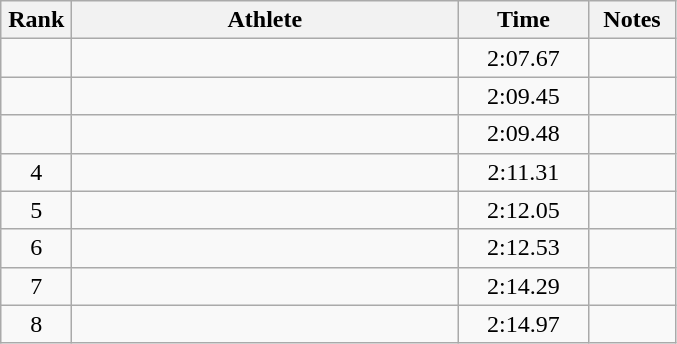<table class="wikitable" style="text-align:center">
<tr>
<th width=40>Rank</th>
<th width=250>Athlete</th>
<th width=80>Time</th>
<th width=50>Notes</th>
</tr>
<tr>
<td></td>
<td align=left></td>
<td>2:07.67</td>
<td></td>
</tr>
<tr>
<td></td>
<td align=left></td>
<td>2:09.45</td>
<td></td>
</tr>
<tr>
<td></td>
<td align=left></td>
<td>2:09.48</td>
<td></td>
</tr>
<tr>
<td>4</td>
<td align=left></td>
<td>2:11.31</td>
<td></td>
</tr>
<tr>
<td>5</td>
<td align=left></td>
<td>2:12.05</td>
<td></td>
</tr>
<tr>
<td>6</td>
<td align=left></td>
<td>2:12.53</td>
<td></td>
</tr>
<tr>
<td>7</td>
<td align=left></td>
<td>2:14.29</td>
<td></td>
</tr>
<tr>
<td>8</td>
<td align=left></td>
<td>2:14.97</td>
<td></td>
</tr>
</table>
